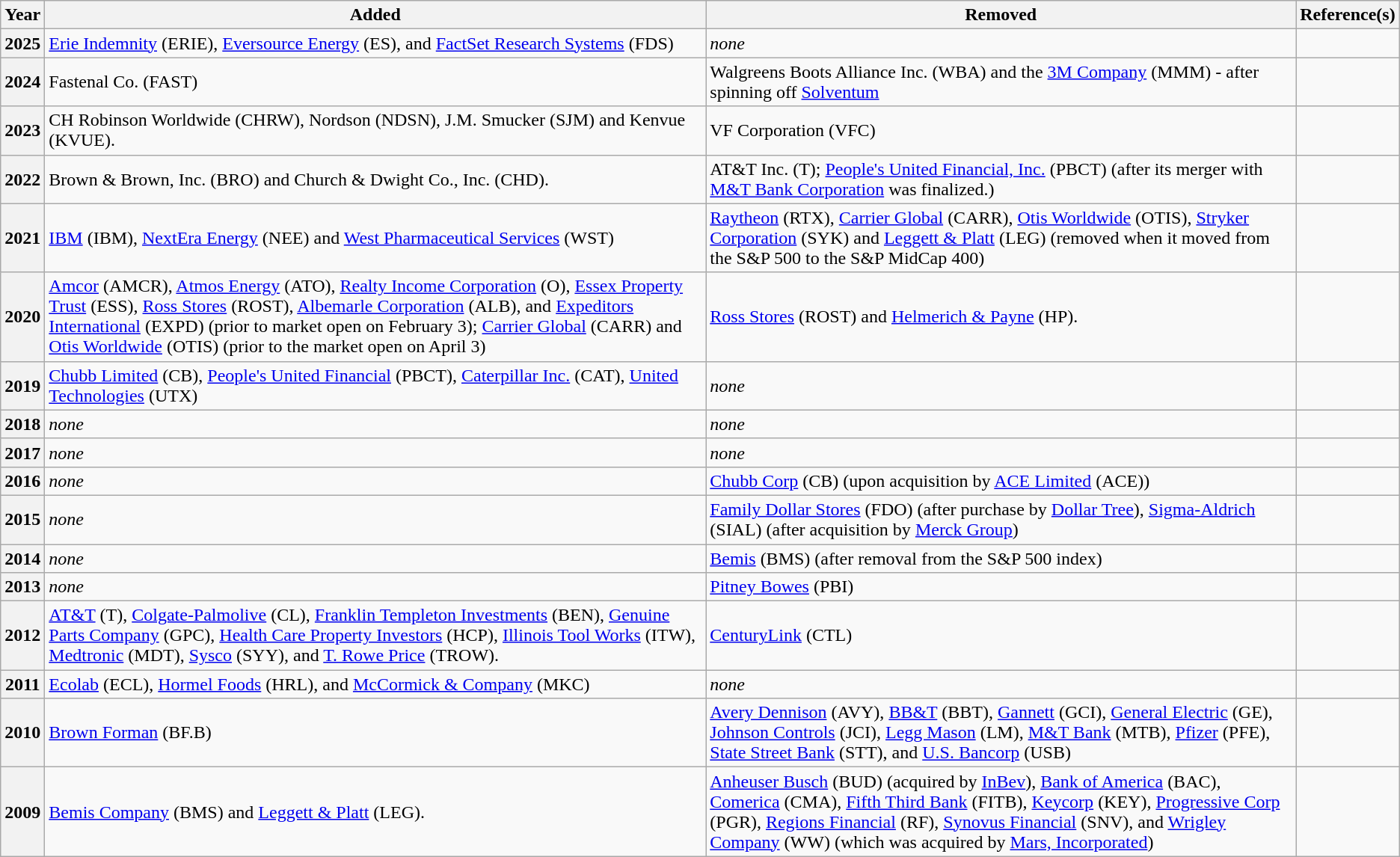<table class="wikitable sotable">
<tr>
<th>Year</th>
<th>Added</th>
<th>Removed</th>
<th>Reference(s)</th>
</tr>
<tr>
<th>2025</th>
<td><a href='#'>Erie Indemnity</a> (ERIE), <a href='#'>Eversource Energy</a> (ES), and <a href='#'>FactSet Research Systems</a> (FDS)</td>
<td><em>none</em></td>
<td></td>
</tr>
<tr>
<th>2024</th>
<td>Fastenal Co. (FAST)</td>
<td>Walgreens Boots Alliance Inc. (WBA) and the <a href='#'>3M Company</a> (MMM) - after spinning off <a href='#'>Solventum</a></td>
<td> </td>
</tr>
<tr>
<th>2023</th>
<td>CH Robinson Worldwide (CHRW), Nordson (NDSN), J.M. Smucker (SJM) and Kenvue (KVUE).</td>
<td>VF Corporation (VFC)</td>
<td> </td>
</tr>
<tr>
<th>2022</th>
<td>Brown & Brown, Inc. (BRO) and Church & Dwight Co., Inc. (CHD).</td>
<td>AT&T Inc. (T); <a href='#'>People's United Financial, Inc.</a> (PBCT) (after its merger with <a href='#'>M&T Bank Corporation</a> was finalized.)</td>
<td>  </td>
</tr>
<tr>
<th>2021</th>
<td><a href='#'>IBM</a> (IBM), <a href='#'>NextEra Energy</a> (NEE) and <a href='#'>West Pharmaceutical Services</a> (WST)</td>
<td><a href='#'>Raytheon</a> (RTX), <a href='#'>Carrier Global</a> (CARR), <a href='#'>Otis Worldwide</a> (OTIS), <a href='#'>Stryker Corporation</a> (SYK) and <a href='#'>Leggett & Platt</a> (LEG) (removed when it moved from the S&P 500 to the S&P MidCap 400)</td>
<td></td>
</tr>
<tr>
<th>2020</th>
<td><a href='#'>Amcor</a> (AMCR), <a href='#'>Atmos Energy</a> (ATO), <a href='#'>Realty Income Corporation</a> (O), <a href='#'>Essex Property Trust</a> (ESS), <a href='#'>Ross Stores</a> (ROST), <a href='#'>Albemarle Corporation</a> (ALB), and <a href='#'>Expeditors International</a> (EXPD) (prior to market open on February 3); <a href='#'>Carrier Global</a> (CARR) and <a href='#'>Otis Worldwide</a> (OTIS) (prior to the market open on April 3)</td>
<td><a href='#'>Ross Stores</a> (ROST) and <a href='#'>Helmerich & Payne</a> (HP).</td>
<td></td>
</tr>
<tr>
<th>2019</th>
<td><a href='#'>Chubb Limited</a> (CB), <a href='#'>People's United Financial</a> (PBCT), <a href='#'>Caterpillar Inc.</a> (CAT), <a href='#'>United Technologies</a> (UTX)</td>
<td><em>none</em></td>
<td></td>
</tr>
<tr>
<th>2018</th>
<td><em>none</em></td>
<td><em>none</em></td>
<td></td>
</tr>
<tr>
<th>2017</th>
<td><em>none</em></td>
<td><em>none</em></td>
<td></td>
</tr>
<tr>
<th>2016</th>
<td><em>none</em></td>
<td><a href='#'>Chubb Corp</a> (CB) (upon acquisition by <a href='#'>ACE Limited</a> (ACE))</td>
<td></td>
</tr>
<tr>
<th>2015</th>
<td><em>none</em></td>
<td><a href='#'>Family Dollar Stores</a> (FDO) (after purchase by <a href='#'>Dollar Tree</a>), <a href='#'>Sigma-Aldrich</a> (SIAL) (after acquisition by <a href='#'>Merck Group</a>)</td>
<td></td>
</tr>
<tr>
<th>2014</th>
<td><em>none</em></td>
<td><a href='#'>Bemis</a> (BMS) (after removal from the S&P 500 index)</td>
<td></td>
</tr>
<tr>
<th>2013</th>
<td><em>none</em></td>
<td><a href='#'>Pitney Bowes</a> (PBI)</td>
<td></td>
</tr>
<tr>
<th>2012</th>
<td><a href='#'>AT&T</a> (T), <a href='#'>Colgate-Palmolive</a> (CL), <a href='#'>Franklin Templeton Investments</a> (BEN), <a href='#'>Genuine Parts Company</a> (GPC), <a href='#'>Health Care Property Investors</a> (HCP), <a href='#'>Illinois Tool Works</a> (ITW), <a href='#'>Medtronic</a> (MDT), <a href='#'>Sysco</a> (SYY), and <a href='#'>T. Rowe Price</a> (TROW).</td>
<td><a href='#'>CenturyLink</a> (CTL)</td>
<td></td>
</tr>
<tr>
<th>2011</th>
<td><a href='#'>Ecolab</a> (ECL), <a href='#'>Hormel Foods</a> (HRL), and <a href='#'>McCormick & Company</a> (MKC)</td>
<td><em>none</em></td>
<td></td>
</tr>
<tr>
<th>2010</th>
<td><a href='#'>Brown Forman</a> (BF.B)</td>
<td><a href='#'>Avery Dennison</a> (AVY), <a href='#'>BB&T</a> (BBT), <a href='#'>Gannett</a> (GCI), <a href='#'>General Electric</a> (GE), <a href='#'>Johnson Controls</a> (JCI), <a href='#'>Legg Mason</a> (LM), <a href='#'>M&T Bank</a> (MTB), <a href='#'>Pfizer</a> (PFE), <a href='#'>State Street Bank</a> (STT), and <a href='#'>U.S. Bancorp</a> (USB)</td>
<td></td>
</tr>
<tr>
<th>2009</th>
<td><a href='#'>Bemis Company</a> (BMS) and <a href='#'>Leggett & Platt</a> (LEG).</td>
<td><a href='#'>Anheuser Busch</a> (BUD) (acquired by <a href='#'>InBev</a>), <a href='#'>Bank of America</a> (BAC), <a href='#'>Comerica</a> (CMA), <a href='#'>Fifth Third Bank</a> (FITB), <a href='#'>Keycorp</a> (KEY), <a href='#'>Progressive Corp</a> (PGR), <a href='#'>Regions Financial</a> (RF), <a href='#'>Synovus Financial</a> (SNV), and <a href='#'>Wrigley Company</a> (WW) (which was acquired by <a href='#'>Mars, Incorporated</a>)</td>
<td></td>
</tr>
</table>
